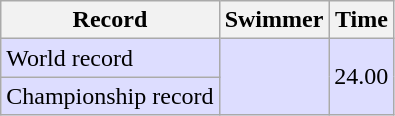<table class="wikitable" style="text-align:left">
<tr>
<th>Record</th>
<th>Swimmer</th>
<th>Time</th>
</tr>
<tr bgcolor=ddddff>
<td>World record</td>
<td rowspan=2></td>
<td rowspan=2>24.00</td>
</tr>
<tr bgcolor=ddddff>
<td>Championship record</td>
</tr>
</table>
